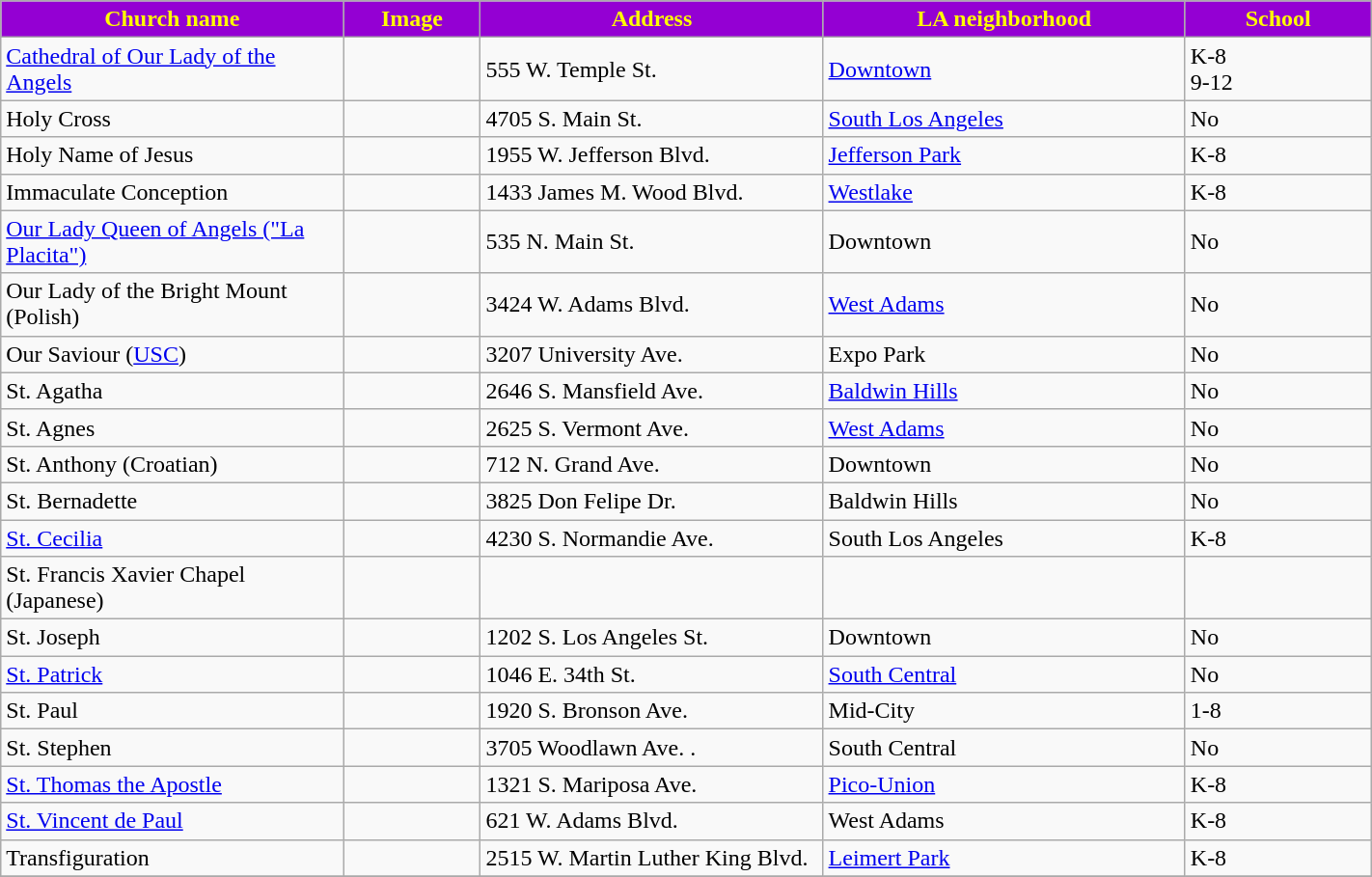<table class="wikitable sortable" style="width:75%">
<tr>
<th style="background:darkviolet; color:yellow;" width="25%"><strong>Church name</strong></th>
<th style="background:darkviolet; color:yellow;" width="10%"><strong>Image</strong></th>
<th style="background:darkviolet; color:yellow;" width="25%"><strong>Address</strong></th>
<th style="background:darkviolet; color:yellow;" width="15"><strong>LA neighborhood</strong></th>
<th style="background:darkviolet; color:yellow;" width="15"><strong>School</strong></th>
</tr>
<tr>
<td><a href='#'>Cathedral of Our Lady of the Angels</a></td>
<td></td>
<td>555 W. Temple St. <small></small></td>
<td><a href='#'>Downtown</a></td>
<td>K-8<br>9-12</td>
</tr>
<tr ->
<td>Holy Cross</td>
<td></td>
<td>4705 S. Main St. <small></small></td>
<td><a href='#'>South Los Angeles</a></td>
<td>No</td>
</tr>
<tr ->
<td>Holy Name of Jesus</td>
<td></td>
<td>1955 W. Jefferson Blvd. <small></small></td>
<td><a href='#'>Jefferson Park</a></td>
<td>K-8</td>
</tr>
<tr ->
<td>Immaculate Conception</td>
<td></td>
<td>1433 James M. Wood Blvd. <small></small></td>
<td><a href='#'>Westlake</a></td>
<td>K-8</td>
</tr>
<tr ->
<td><a href='#'>Our Lady Queen of Angels ("La Placita")</a></td>
<td></td>
<td>535 N. Main St. <small></small></td>
<td>Downtown</td>
<td>No</td>
</tr>
<tr ->
<td>Our Lady of the Bright Mount (Polish)</td>
<td></td>
<td>3424 W. Adams Blvd. <small></small></td>
<td><a href='#'>West Adams</a></td>
<td>No</td>
</tr>
<tr ->
<td>Our Saviour (<a href='#'>USC</a>)</td>
<td></td>
<td>3207 University Ave. <small></small></td>
<td>Expo Park</td>
<td>No</td>
</tr>
<tr ->
<td>St. Agatha</td>
<td></td>
<td>2646 S. Mansfield Ave. <small></small></td>
<td><a href='#'>Baldwin Hills</a></td>
<td>No</td>
</tr>
<tr ->
<td>St. Agnes</td>
<td></td>
<td>2625 S. Vermont Ave. <small></small></td>
<td><a href='#'>West Adams</a></td>
<td>No</td>
</tr>
<tr ->
<td>St. Anthony (Croatian)</td>
<td></td>
<td>712 N. Grand Ave. <small></small></td>
<td>Downtown</td>
<td>No</td>
</tr>
<tr ->
<td>St. Bernadette</td>
<td></td>
<td>3825 Don Felipe Dr. <small></small></td>
<td>Baldwin Hills</td>
<td>No</td>
</tr>
<tr ->
<td><a href='#'>St. Cecilia</a></td>
<td></td>
<td>4230 S. Normandie Ave. <small></small></td>
<td>South Los Angeles</td>
<td>K-8</td>
</tr>
<tr>
<td>St. Francis Xavier Chapel (Japanese)</td>
<td></td>
<td></td>
<td></td>
<td></td>
</tr>
<tr ->
<td>St. Joseph</td>
<td></td>
<td>1202 S. Los Angeles St. <small></small></td>
<td>Downtown</td>
<td>No</td>
</tr>
<tr ->
<td><a href='#'>St. Patrick</a></td>
<td></td>
<td>1046 E. 34th St. <small></small></td>
<td><a href='#'>South Central</a></td>
<td>No</td>
</tr>
<tr ->
<td>St. Paul</td>
<td></td>
<td>1920 S. Bronson Ave. <small></small></td>
<td>Mid-City</td>
<td>1-8</td>
</tr>
<tr ->
<td>St. Stephen</td>
<td></td>
<td>3705 Woodlawn Ave. .<small></small></td>
<td>South Central</td>
<td>No</td>
</tr>
<tr ->
<td><a href='#'>St. Thomas the Apostle</a></td>
<td></td>
<td>1321 S. Mariposa Ave. <small></small></td>
<td><a href='#'>Pico-Union</a></td>
<td>K-8</td>
</tr>
<tr ->
<td><a href='#'>St. Vincent de Paul</a></td>
<td></td>
<td>621 W. Adams Blvd. <small></small></td>
<td>West Adams</td>
<td>K-8</td>
</tr>
<tr ->
<td>Transfiguration</td>
<td></td>
<td>2515 W. Martin Luther King Blvd. <small></small></td>
<td><a href='#'>Leimert Park</a></td>
<td>K-8</td>
</tr>
<tr ->
</tr>
</table>
